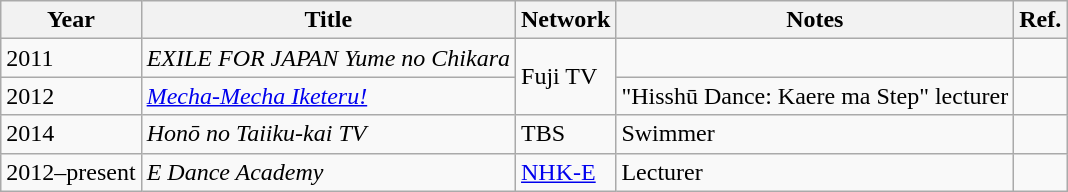<table class="wikitable">
<tr>
<th>Year</th>
<th>Title</th>
<th>Network</th>
<th>Notes</th>
<th>Ref.</th>
</tr>
<tr>
<td>2011</td>
<td><em>EXILE FOR JAPAN Yume no Chikara</em></td>
<td rowspan="2">Fuji TV</td>
<td></td>
<td></td>
</tr>
<tr>
<td>2012</td>
<td><em><a href='#'>Mecha-Mecha Iketeru!</a></em></td>
<td>"Hisshū Dance: Kaere ma Step" lecturer</td>
<td></td>
</tr>
<tr>
<td>2014</td>
<td><em>Honō no Taiiku-kai TV</em></td>
<td>TBS</td>
<td>Swimmer</td>
<td></td>
</tr>
<tr>
<td>2012–present</td>
<td><em>E Dance Academy</em></td>
<td><a href='#'>NHK-E</a></td>
<td>Lecturer</td>
<td></td>
</tr>
</table>
